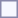<table style="border:1px solid #8888aa; background-color:#f7f8ff; padding:5px; font-size:95%; margin: 0px 12px 12px 0px;">
</table>
